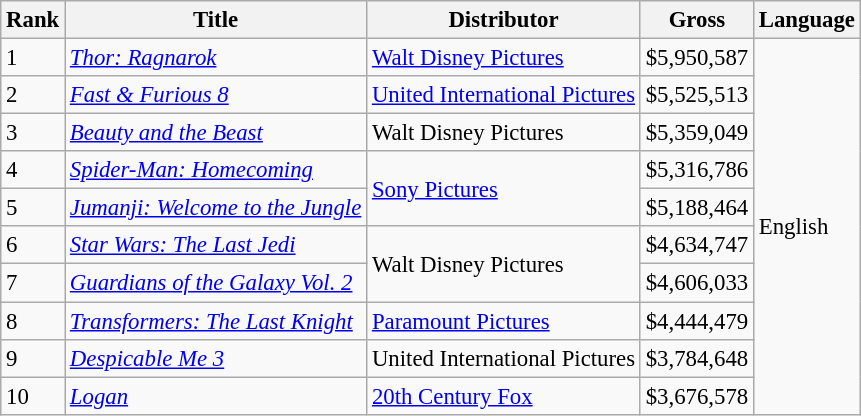<table class="wikitable" style="font-size:95%">
<tr>
<th scope="col">Rank</th>
<th scope="col">Title</th>
<th scope="col">Distributor</th>
<th scope="col">Gross</th>
<th scope="col">Language</th>
</tr>
<tr>
<td>1</td>
<td><em><a href='#'>Thor: Ragnarok</a></em></td>
<td><a href='#'>Walt Disney Pictures</a></td>
<td>$5,950,587</td>
<td rowspan="10">English</td>
</tr>
<tr>
<td>2</td>
<td><em><a href='#'>Fast & Furious 8</a></em></td>
<td><a href='#'>United International Pictures</a></td>
<td>$5,525,513</td>
</tr>
<tr>
<td>3</td>
<td><em><a href='#'>Beauty and the Beast</a></em></td>
<td>Walt Disney Pictures</td>
<td>$5,359,049</td>
</tr>
<tr>
<td>4</td>
<td><em><a href='#'>Spider-Man: Homecoming</a></em></td>
<td rowspan="2"><a href='#'>Sony Pictures</a></td>
<td>$5,316,786</td>
</tr>
<tr>
<td>5</td>
<td><em><a href='#'>Jumanji: Welcome to the Jungle</a></em></td>
<td>$5,188,464</td>
</tr>
<tr>
<td>6</td>
<td><em><a href='#'>Star Wars: The Last Jedi</a></em></td>
<td rowspan="2">Walt Disney Pictures</td>
<td>$4,634,747</td>
</tr>
<tr>
<td>7</td>
<td><em><a href='#'>Guardians of the Galaxy Vol. 2</a></em></td>
<td>$4,606,033</td>
</tr>
<tr>
<td>8</td>
<td><em><a href='#'>Transformers: The Last Knight</a></em></td>
<td><a href='#'>Paramount Pictures</a></td>
<td>$4,444,479</td>
</tr>
<tr>
<td>9</td>
<td><em><a href='#'>Despicable Me 3</a></em></td>
<td>United International Pictures</td>
<td>$3,784,648</td>
</tr>
<tr>
<td>10</td>
<td><em><a href='#'>Logan</a></em></td>
<td><a href='#'>20th Century Fox</a></td>
<td>$3,676,578</td>
</tr>
</table>
